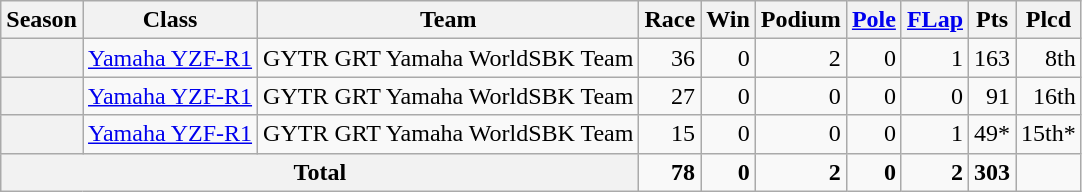<table class="wikitable" style="text-align:right;">
<tr>
<th>Season</th>
<th>Class</th>
<th>Team</th>
<th>Race</th>
<th>Win</th>
<th>Podium</th>
<th><a href='#'>Pole</a></th>
<th><a href='#'>FLap</a></th>
<th>Pts</th>
<th>Plcd</th>
</tr>
<tr>
<th></th>
<td style="text-align:left;"><a href='#'>Yamaha YZF-R1</a></td>
<td style="text-align:left;">GYTR GRT Yamaha WorldSBK Team</td>
<td>36</td>
<td>0</td>
<td>2</td>
<td>0</td>
<td>1</td>
<td>163</td>
<td>8th</td>
</tr>
<tr>
<th></th>
<td style="text-align:left;"><a href='#'>Yamaha YZF-R1</a></td>
<td style="text-align:left;">GYTR GRT Yamaha WorldSBK Team</td>
<td>27</td>
<td>0</td>
<td>0</td>
<td>0</td>
<td>0</td>
<td>91</td>
<td>16th</td>
</tr>
<tr>
<th></th>
<td style="text-align:left;"><a href='#'>Yamaha YZF-R1</a></td>
<td style="text-align:left;">GYTR GRT Yamaha WorldSBK Team</td>
<td>15</td>
<td>0</td>
<td>0</td>
<td>0</td>
<td>1</td>
<td>49*</td>
<td>15th*</td>
</tr>
<tr>
<th colspan="3">Total</th>
<td><strong>78</strong></td>
<td><strong>0</strong></td>
<td><strong>2</strong></td>
<td><strong>0</strong></td>
<td><strong>2</strong></td>
<td><strong>303</strong></td>
<td></td>
</tr>
</table>
